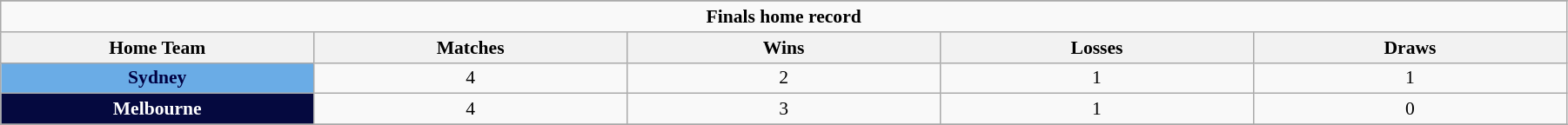<table class="wikitable" style="font-size:90%; width:95%; text-align:center">
<tr>
</tr>
<tr>
<td colspan="5"><strong>Finals home record</strong></td>
</tr>
<tr>
<th width=20%>Home Team</th>
<th width=20%>Matches</th>
<th width=20%>Wins</th>
<th width=20%>Losses</th>
<th width=20%>Draws</th>
</tr>
<tr>
<td style="background:#6AACE6; text-align:center; color:#000042"><strong>Sydney</strong></td>
<td>4</td>
<td>2</td>
<td>1</td>
<td>1</td>
</tr>
<tr>
<td style="background:#05093F;text-align:center; color:white;"><strong>Melbourne</strong></td>
<td>4</td>
<td>3</td>
<td>1</td>
<td>0</td>
</tr>
<tr>
</tr>
</table>
